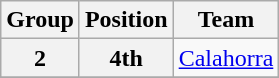<table class="wikitable">
<tr>
<th>Group</th>
<th>Position</th>
<th>Team</th>
</tr>
<tr>
<th>2</th>
<th>4th</th>
<td><a href='#'>Calahorra</a></td>
</tr>
<tr>
</tr>
</table>
